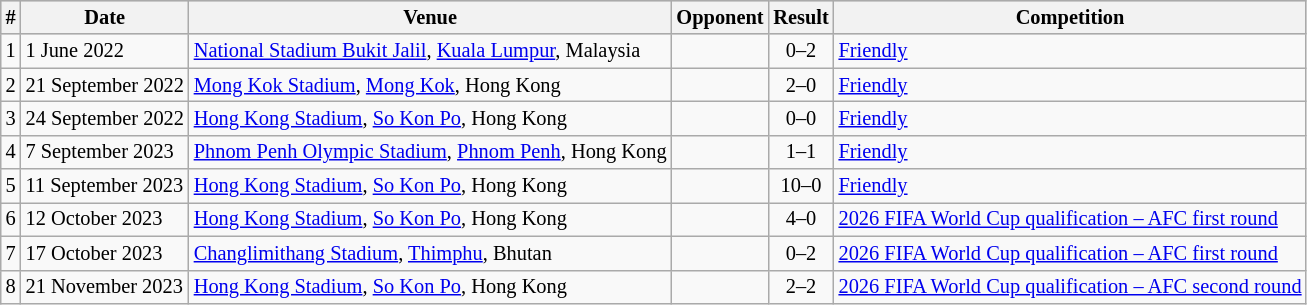<table class="wikitable" style="font-size:85%; text-align: left;">
<tr bgcolor="#CCCCCC" align="center">
<th>#</th>
<th>Date</th>
<th>Venue</th>
<th>Opponent</th>
<th>Result</th>
<th>Competition</th>
</tr>
<tr>
<td>1</td>
<td>1 June 2022</td>
<td><a href='#'>National Stadium Bukit Jalil</a>, <a href='#'>Kuala Lumpur</a>, Malaysia</td>
<td></td>
<td align=center>0–2</td>
<td><a href='#'>Friendly</a></td>
</tr>
<tr>
<td>2</td>
<td>21 September 2022</td>
<td><a href='#'>Mong Kok Stadium</a>, <a href='#'>Mong Kok</a>, Hong Kong</td>
<td></td>
<td align=center>2–0</td>
<td><a href='#'>Friendly</a></td>
</tr>
<tr>
<td>3</td>
<td>24 September 2022</td>
<td><a href='#'>Hong Kong Stadium</a>, <a href='#'>So Kon Po</a>, Hong Kong</td>
<td></td>
<td align="center">0–0</td>
<td><a href='#'>Friendly</a></td>
</tr>
<tr>
<td>4</td>
<td>7 September 2023</td>
<td><a href='#'>Phnom Penh Olympic Stadium</a>, <a href='#'>Phnom Penh</a>, Hong Kong</td>
<td></td>
<td align=center>1–1</td>
<td><a href='#'>Friendly</a></td>
</tr>
<tr>
<td>5</td>
<td>11 September 2023</td>
<td><a href='#'>Hong Kong Stadium</a>, <a href='#'>So Kon Po</a>, Hong Kong</td>
<td></td>
<td align=center>10–0</td>
<td><a href='#'>Friendly</a></td>
</tr>
<tr>
<td>6</td>
<td>12 October 2023</td>
<td><a href='#'>Hong Kong Stadium</a>, <a href='#'>So Kon Po</a>, Hong Kong</td>
<td></td>
<td align=center>4–0</td>
<td><a href='#'>2026 FIFA World Cup qualification – AFC first round</a></td>
</tr>
<tr>
<td>7</td>
<td>17 October 2023</td>
<td><a href='#'>Changlimithang Stadium</a>, <a href='#'>Thimphu</a>, Bhutan</td>
<td></td>
<td align=center>0–2</td>
<td><a href='#'>2026 FIFA World Cup qualification – AFC first round</a></td>
</tr>
<tr>
<td>8</td>
<td>21 November 2023</td>
<td><a href='#'>Hong Kong Stadium</a>, <a href='#'>So Kon Po</a>, Hong Kong</td>
<td></td>
<td align=center>2–2</td>
<td><a href='#'>2026 FIFA World Cup qualification – AFC second round</a></td>
</tr>
</table>
